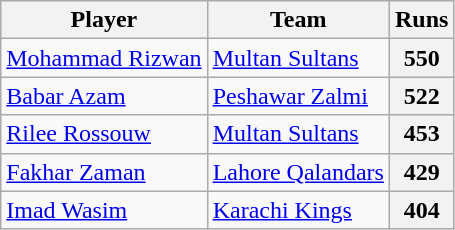<table class="wikitable">
<tr>
<th>Player</th>
<th>Team</th>
<th>Runs</th>
</tr>
<tr>
<td><a href='#'>Mohammad Rizwan</a></td>
<td><a href='#'>Multan Sultans</a></td>
<th>550</th>
</tr>
<tr>
<td><a href='#'>Babar Azam</a></td>
<td><a href='#'>Peshawar Zalmi</a></td>
<th>522</th>
</tr>
<tr>
<td><a href='#'>Rilee Rossouw</a></td>
<td><a href='#'>Multan Sultans</a></td>
<th>453</th>
</tr>
<tr>
<td><a href='#'>Fakhar Zaman</a></td>
<td><a href='#'>Lahore Qalandars</a></td>
<th>429</th>
</tr>
<tr>
<td><a href='#'>Imad Wasim</a></td>
<td><a href='#'>Karachi Kings</a></td>
<th>404</th>
</tr>
</table>
